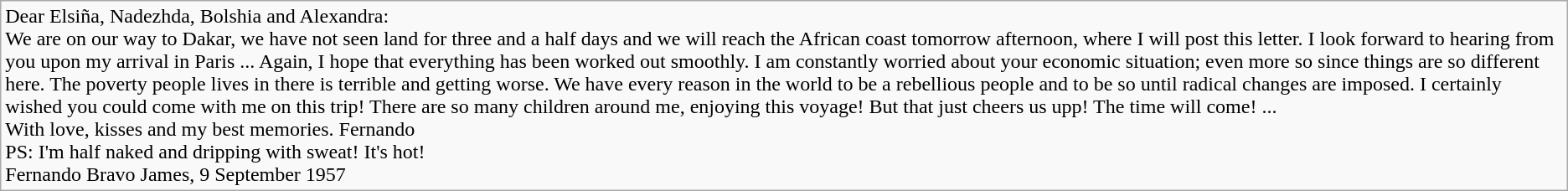<table class="wikitable">
<tr>
<td>Dear Elsiña, Nadezhda, Bolshia and Alexandra:<br>We are on our way to Dakar, we have not seen land for three and a half days and we will reach the African coast tomorrow afternoon, where I will post this letter.
I look forward to hearing from you upon my arrival in Paris ...
Again, I hope that everything has been worked out smoothly. I am constantly worried about your economic situation; even more so since things are so different here. The poverty people lives in there is terrible and getting worse. We have every reason in the world to be a rebellious people and to be so until radical changes are imposed. I certainly wished you could come with me on this trip! There are so many children around me, enjoying this voyage! But that just cheers us upp! The time will come! ...<br>With love, kisses and my best memories. Fernando<br>PS: I'm half naked and dripping with sweat! It's hot!<br>Fernando Bravo James, 9 September 1957</td>
</tr>
</table>
